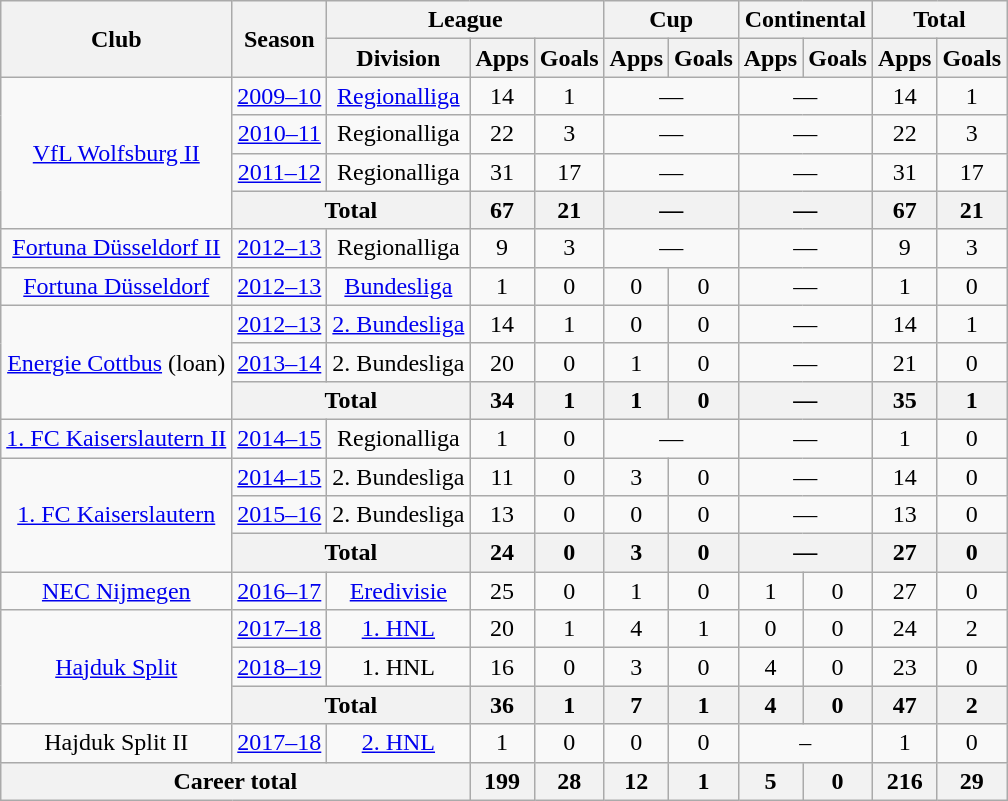<table class="wikitable" style="text-align:center">
<tr>
<th rowspan="2">Club</th>
<th rowspan="2">Season</th>
<th colspan="3">League</th>
<th colspan="2">Cup</th>
<th colspan="2">Continental</th>
<th colspan="2">Total</th>
</tr>
<tr>
<th>Division</th>
<th>Apps</th>
<th>Goals</th>
<th>Apps</th>
<th>Goals</th>
<th>Apps</th>
<th>Goals</th>
<th>Apps</th>
<th>Goals</th>
</tr>
<tr>
<td rowspan="4"><a href='#'>VfL Wolfsburg II</a></td>
<td><a href='#'>2009–10</a></td>
<td><a href='#'>Regionalliga</a></td>
<td>14</td>
<td>1</td>
<td colspan="2">—</td>
<td colspan="2">—</td>
<td>14</td>
<td>1</td>
</tr>
<tr>
<td><a href='#'>2010–11</a></td>
<td>Regionalliga</td>
<td>22</td>
<td>3</td>
<td colspan="2">—</td>
<td colspan="2">—</td>
<td>22</td>
<td>3</td>
</tr>
<tr>
<td><a href='#'>2011–12</a></td>
<td>Regionalliga</td>
<td>31</td>
<td>17</td>
<td colspan="2">—</td>
<td colspan="2">—</td>
<td>31</td>
<td>17</td>
</tr>
<tr>
<th colspan="2">Total</th>
<th>67</th>
<th>21</th>
<th colspan="2">—</th>
<th colspan="2">—</th>
<th>67</th>
<th>21</th>
</tr>
<tr>
<td><a href='#'>Fortuna Düsseldorf II</a></td>
<td><a href='#'>2012–13</a></td>
<td>Regionalliga</td>
<td>9</td>
<td>3</td>
<td colspan="2">—</td>
<td colspan="2">—</td>
<td>9</td>
<td>3</td>
</tr>
<tr>
<td rowspan="1"><a href='#'>Fortuna Düsseldorf</a></td>
<td><a href='#'>2012–13</a></td>
<td><a href='#'>Bundesliga</a></td>
<td>1</td>
<td>0</td>
<td>0</td>
<td>0</td>
<td colspan="2">—</td>
<td>1</td>
<td>0</td>
</tr>
<tr>
<td rowspan="3"><a href='#'>Energie Cottbus</a> (loan)</td>
<td><a href='#'>2012–13</a></td>
<td><a href='#'>2. Bundesliga</a></td>
<td>14</td>
<td>1</td>
<td>0</td>
<td>0</td>
<td colspan="2">—</td>
<td>14</td>
<td>1</td>
</tr>
<tr>
<td><a href='#'>2013–14</a></td>
<td>2. Bundesliga</td>
<td>20</td>
<td>0</td>
<td>1</td>
<td>0</td>
<td colspan="2">—</td>
<td>21</td>
<td>0</td>
</tr>
<tr>
<th colspan="2">Total</th>
<th>34</th>
<th>1</th>
<th>1</th>
<th>0</th>
<th colspan="2">—</th>
<th>35</th>
<th>1</th>
</tr>
<tr>
<td><a href='#'>1. FC Kaiserslautern II</a></td>
<td><a href='#'>2014–15</a></td>
<td>Regionalliga</td>
<td>1</td>
<td>0</td>
<td colspan="2">—</td>
<td colspan="2">—</td>
<td>1</td>
<td>0</td>
</tr>
<tr>
<td rowspan="3"><a href='#'>1. FC Kaiserslautern</a></td>
<td><a href='#'>2014–15</a></td>
<td>2. Bundesliga</td>
<td>11</td>
<td>0</td>
<td>3</td>
<td>0</td>
<td colspan="2">—</td>
<td>14</td>
<td>0</td>
</tr>
<tr>
<td><a href='#'>2015–16</a></td>
<td>2. Bundesliga</td>
<td>13</td>
<td>0</td>
<td>0</td>
<td>0</td>
<td colspan="2">—</td>
<td>13</td>
<td>0</td>
</tr>
<tr>
<th colspan="2">Total</th>
<th>24</th>
<th>0</th>
<th>3</th>
<th>0</th>
<th colspan="2">—</th>
<th>27</th>
<th>0</th>
</tr>
<tr>
<td><a href='#'>NEC Nijmegen</a></td>
<td><a href='#'>2016–17</a></td>
<td><a href='#'>Eredivisie</a></td>
<td>25</td>
<td>0</td>
<td>1</td>
<td>0</td>
<td>1</td>
<td>0</td>
<td>27</td>
<td>0</td>
</tr>
<tr>
<td rowspan="3"><a href='#'>Hajduk Split</a></td>
<td><a href='#'>2017–18</a></td>
<td><a href='#'>1. HNL</a></td>
<td>20</td>
<td>1</td>
<td>4</td>
<td>1</td>
<td>0</td>
<td>0</td>
<td>24</td>
<td>2</td>
</tr>
<tr>
<td><a href='#'>2018–19</a></td>
<td>1. HNL</td>
<td>16</td>
<td>0</td>
<td>3</td>
<td>0</td>
<td>4</td>
<td>0</td>
<td>23</td>
<td>0</td>
</tr>
<tr>
<th colspan="2">Total</th>
<th>36</th>
<th>1</th>
<th>7</th>
<th>1</th>
<th>4</th>
<th>0</th>
<th>47</th>
<th>2</th>
</tr>
<tr>
<td>Hajduk Split II</td>
<td><a href='#'>2017–18</a></td>
<td><a href='#'>2. HNL</a></td>
<td>1</td>
<td>0</td>
<td>0</td>
<td>0</td>
<td colspan="2">–</td>
<td>1</td>
<td>0</td>
</tr>
<tr>
<th colspan="3">Career total</th>
<th>199</th>
<th>28</th>
<th>12</th>
<th>1</th>
<th>5</th>
<th>0</th>
<th>216</th>
<th>29</th>
</tr>
</table>
